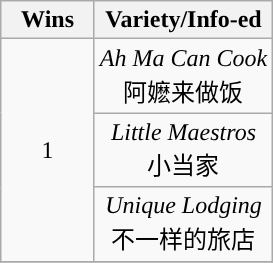<table class="wikitable plainrowheaders" style="text-align: center">
<tr>
<th scope="col" style="width:55px;" style="background-color:#EEDD82;">Wins</th>
<th scope="col" style="text-align:center;" style="background-color:#EEDD82;">Variety/Info-ed</th>
</tr>
<tr>
<td rowspan=3 scope=row style="text-align:center">1</td>
<td><em>Ah Ma Can Cook</em><br>阿嬷来做饭</td>
</tr>
<tr>
<td><em>Little Maestros</em><br>小当家</td>
</tr>
<tr>
<td><em>Unique Lodging</em><br>不一样的旅店</td>
</tr>
<tr>
</tr>
</table>
